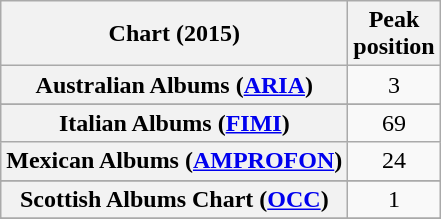<table class="wikitable sortable plainrowheaders">
<tr>
<th>Chart (2015)</th>
<th>Peak<br>position</th>
</tr>
<tr>
<th scope="row">Australian Albums (<a href='#'>ARIA</a>)</th>
<td align="center">3</td>
</tr>
<tr>
</tr>
<tr>
</tr>
<tr>
</tr>
<tr>
</tr>
<tr>
</tr>
<tr>
</tr>
<tr>
</tr>
<tr>
</tr>
<tr>
</tr>
<tr>
</tr>
<tr>
<th scope="row">Italian Albums (<a href='#'>FIMI</a>)</th>
<td align="center">69</td>
</tr>
<tr>
<th scope="row">Mexican Albums (<a href='#'>AMPROFON</a>)</th>
<td align="center">24</td>
</tr>
<tr>
</tr>
<tr>
</tr>
<tr>
<th scope="row">Scottish Albums Chart (<a href='#'>OCC</a>)</th>
<td align="center">1</td>
</tr>
<tr>
</tr>
<tr>
</tr>
<tr>
</tr>
<tr>
</tr>
<tr>
</tr>
<tr>
</tr>
<tr>
</tr>
</table>
